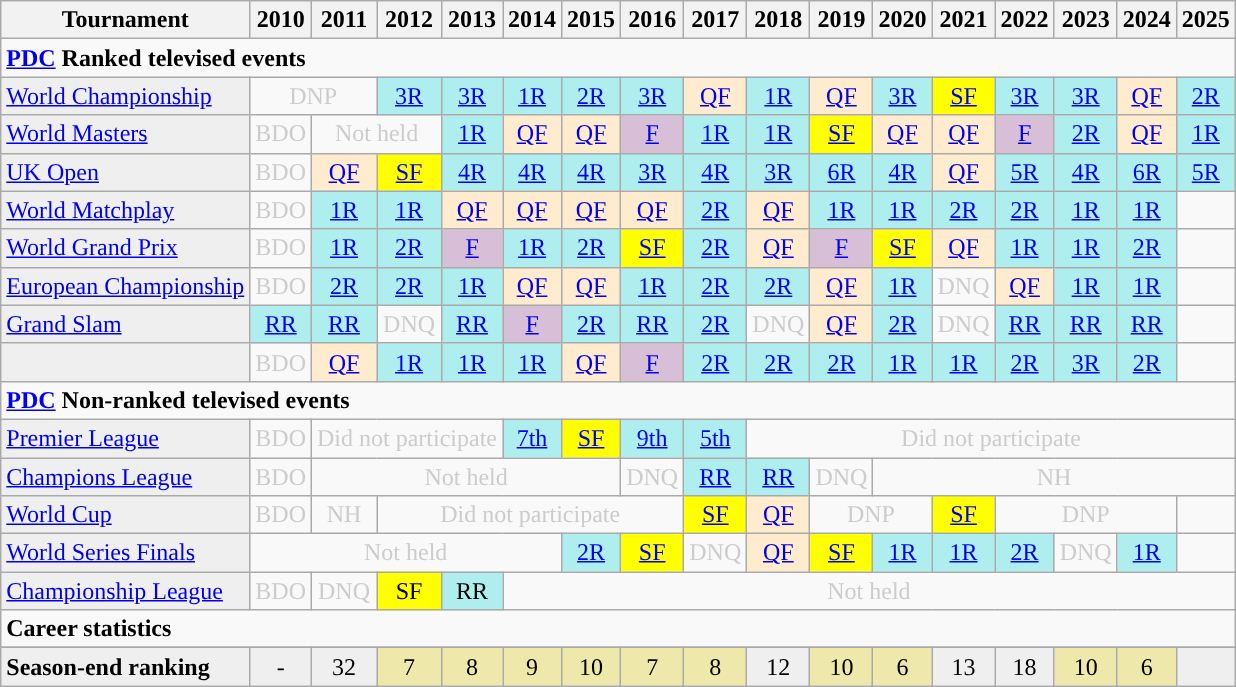<table class="wikitable">
<tr>
<th>Tournament</th>
<th>2010</th>
<th>2011</th>
<th>2012</th>
<th>2013</th>
<th>2014</th>
<th>2015</th>
<th>2016</th>
<th>2017</th>
<th>2018</th>
<th>2019</th>
<th>2020</th>
<th>2021</th>
<th>2022</th>
<th>2023</th>
<th>2024</th>
<th>2025</th>
</tr>
<tr>
<td colspan="26" align="left"><strong><a href='#'>PDC</a> Ranked televised events</strong></td>
</tr>
<tr>
<td style="background:#efefef;"><a href='#'>World Championship</a></td>
<td colspan="2"  style="text-align:center; color:#ccc;">DNP</td>
<td style="text-align:center; background:#afeeee;"><a href='#'>3R</a></td>
<td style="text-align:center; background:#afeeee;"><a href='#'>3R</a></td>
<td style="text-align:center; background:#afeeee;"><a href='#'>1R</a></td>
<td style="text-align:center; background:#afeeee;"><a href='#'>2R</a></td>
<td style="text-align:center; background:#afeeee;"><a href='#'>3R</a></td>
<td style="text-align:center; background:#ffebcd;"><a href='#'>QF</a></td>
<td style="text-align:center; background:#afeeee;"><a href='#'>1R</a></td>
<td style="text-align:center; background:#ffebcd;"><a href='#'>QF</a></td>
<td style="text-align:center; background:#afeeee;"><a href='#'>3R</a></td>
<td style="text-align:center; background:yellow;"><a href='#'>SF</a></td>
<td style="text-align:center; background:#afeeee;"><a href='#'>3R</a></td>
<td style="text-align:center; background:#afeeee;"><a href='#'>3R</a></td>
<td style="text-align:center; background:#ffebcd;"><a href='#'>QF</a></td>
<td style="text-align:center; background:#afeeee;"><a href='#'>2R</a></td>
</tr>
<tr>
<td style="background:#efefef;"><a href='#'>World Masters</a></td>
<td style="text-align:center; color:#ccc;">BDO</td>
<td colspan="2" style="text-align:center; color:#ccc;">Not held</td>
<td style="text-align:center; background:#afeeee;"><a href='#'>1R</a></td>
<td style="text-align:center; background:#ffebcd;"><a href='#'>QF</a></td>
<td style="text-align:center; background:#ffebcd;"><a href='#'>QF</a></td>
<td style="text-align:center; background:thistle;"><a href='#'>F</a></td>
<td style="text-align:center; background:#afeeee;"><a href='#'>1R</a></td>
<td style="text-align:center; background:#afeeee;"><a href='#'>1R</a></td>
<td style="text-align:center; background:yellow;"><a href='#'>SF</a></td>
<td style="text-align:center; background:#ffebcd;"><a href='#'>QF</a></td>
<td style="text-align:center; background:#ffebcd;"><a href='#'>QF</a></td>
<td style="text-align:center; background:thistle;"><a href='#'>F</a></td>
<td style="text-align:center; background:#afeeee;"><a href='#'>2R</a></td>
<td style="text-align:center; background:#ffebcd;"><a href='#'>QF</a></td>
<td style="text-align:center; background:#afeeee;"><a href='#'>1R</a></td>
</tr>
<tr>
<td style="background:#efefef;"><a href='#'>UK Open</a></td>
<td style="text-align:center; color:#ccc;">BDO</td>
<td style="text-align:center; background:#ffebcd;"><a href='#'>QF</a></td>
<td style="text-align:center; background:yellow;"><a href='#'>SF</a></td>
<td style="text-align:center; background:#afeeee;"><a href='#'>4R</a></td>
<td style="text-align:center; background:#afeeee;"><a href='#'>4R</a></td>
<td style="text-align:center; background:#afeeee;"><a href='#'>4R</a></td>
<td style="text-align:center; background:#afeeee;"><a href='#'>3R</a></td>
<td style="text-align:center; background:#afeeee;"><a href='#'>4R</a></td>
<td style="text-align:center; background:#afeeee;"><a href='#'>3R</a></td>
<td style="text-align:center; background:#afeeee;"><a href='#'>6R</a></td>
<td style="text-align:center; background:#afeeee;"><a href='#'>4R</a></td>
<td style="text-align:center; background:#ffebcd;"><a href='#'>QF</a></td>
<td style="text-align:center; background:#afeeee;"><a href='#'>5R</a></td>
<td style="text-align:center; background:#afeeee;"><a href='#'>4R</a></td>
<td style="text-align:center; background:#afeeee;"><a href='#'>6R</a></td>
<td style="text-align:center; background:#afeeee;"><a href='#'>5R</a></td>
</tr>
<tr>
<td style="background:#efefef;"><a href='#'>World Matchplay</a></td>
<td style="text-align:center; color:#ccc;">BDO</td>
<td style="text-align:center; background:#afeeee;"><a href='#'>1R</a></td>
<td style="text-align:center; background:#afeeee;"><a href='#'>1R</a></td>
<td style="text-align:center; background:#ffebcd;"><a href='#'>QF</a></td>
<td style="text-align:center; background:#ffebcd;"><a href='#'>QF</a></td>
<td style="text-align:center; background:#ffebcd;"><a href='#'>QF</a></td>
<td style="text-align:center; background:#ffebcd;"><a href='#'>QF</a></td>
<td style="text-align:center; background:#afeeee;"><a href='#'>2R</a></td>
<td style="text-align:center; background:#ffebcd;"><a href='#'>QF</a></td>
<td style="text-align:center; background:#afeeee;"><a href='#'>1R</a></td>
<td style="text-align:center; background:#afeeee;"><a href='#'>1R</a></td>
<td style="text-align:center; background:#afeeee;"><a href='#'>2R</a></td>
<td style="text-align:center; background:#afeeee;"><a href='#'>2R</a></td>
<td style="text-align:center; background:#afeeee;"><a href='#'>1R</a></td>
<td style="text-align:center; background:#afeeee;"><a href='#'>1R</a></td>
<td></td>
</tr>
<tr>
<td style="background:#efefef;"><a href='#'>World Grand Prix</a></td>
<td style="text-align:center; color:#ccc;">BDO</td>
<td style="text-align:center; background:#afeeee;"><a href='#'>1R</a></td>
<td style="text-align:center; background:#afeeee;"><a href='#'>2R</a></td>
<td style="text-align:center; background:thistle;"><a href='#'>F</a></td>
<td style="text-align:center; background:#afeeee;"><a href='#'>1R</a></td>
<td style="text-align:center; background:#afeeee;"><a href='#'>2R</a></td>
<td style="text-align:center; background:yellow;"><a href='#'>SF</a></td>
<td style="text-align:center; background:#afeeee;"><a href='#'>2R</a></td>
<td style="text-align:center; background:#ffebcd;"><a href='#'>QF</a></td>
<td style="text-align:center; background:thistle;"><a href='#'>F</a></td>
<td style="text-align:center; background:yellow;"><a href='#'>SF</a></td>
<td style="text-align:center; background:#ffebcd;"><a href='#'>QF</a></td>
<td style="text-align:center; background:#afeeee;"><a href='#'>1R</a></td>
<td style="text-align:center; background:#afeeee;"><a href='#'>1R</a></td>
<td style="text-align:center; background:#afeeee;"><a href='#'>2R</a></td>
<td></td>
</tr>
<tr>
<td style="background:#efefef;"><a href='#'>European Championship</a></td>
<td style="text-align:center; color:#ccc;">BDO</td>
<td style="text-align:center; background:#afeeee;"><a href='#'>2R</a></td>
<td style="text-align:center; background:#afeeee;"><a href='#'>2R</a></td>
<td style="text-align:center; background:#afeeee;"><a href='#'>1R</a></td>
<td style="text-align:center; background:#ffebcd;"><a href='#'>QF</a></td>
<td style="text-align:center; background:#ffebcd;"><a href='#'>QF</a></td>
<td style="text-align:center; background:#afeeee;"><a href='#'>1R</a></td>
<td style="text-align:center; background:#afeeee;"><a href='#'>2R</a></td>
<td style="text-align:center; background:#afeeee;"><a href='#'>2R</a></td>
<td style="text-align:center; background:#ffebcd;"><a href='#'>QF</a></td>
<td style="text-align:center; background:#afeeee;"><a href='#'>1R</a></td>
<td style="text-align:center; color:#ccc;">DNQ</td>
<td style="text-align:center; background:#ffebcd;"><a href='#'>QF</a></td>
<td style="text-align:center; background:#afeeee;"><a href='#'>1R</a></td>
<td style="text-align:center; background:#afeeee;"><a href='#'>1R</a></td>
<td></td>
</tr>
<tr>
<td style="background:#efefef;"><a href='#'>Grand Slam</a></td>
<td style="text-align:center; background:#afeeee;"><a href='#'>RR</a></td>
<td style="text-align:center; background:#afeeee;"><a href='#'>RR</a></td>
<td style="text-align:center; color:#ccc;">DNQ</td>
<td style="text-align:center; background:#afeeee;"><a href='#'>RR</a></td>
<td style="text-align:center; background:thistle;"><a href='#'>F</a></td>
<td style="text-align:center; background:#afeeee;"><a href='#'>2R</a></td>
<td style="text-align:center; background:#afeeee;"><a href='#'>RR</a></td>
<td style="text-align:center; background:#afeeee;"><a href='#'>2R</a></td>
<td style="text-align:center; color:#ccc;">DNQ</td>
<td style="text-align:center; background:#ffebcd;"><a href='#'>QF</a></td>
<td style="text-align:center; background:#afeeee;"><a href='#'>2R</a></td>
<td style="text-align:center; color:#ccc;">DNQ</td>
<td style="text-align:center; background:#afeeee;"><a href='#'>RR</a></td>
<td style="text-align:center; background:#afeeee;"><a href='#'>RR</a></td>
<td style="text-align:center; background:#afeeee;"><a href='#'>RR</a></td>
<td></td>
</tr>
<tr>
<td style="background:#efefef;"></td>
<td style="text-align:center; color:#ccc;">BDO</td>
<td style="text-align:center; background:#ffebcd;"><a href='#'>QF</a></td>
<td style="text-align:center; background:#afeeee;"><a href='#'>1R</a></td>
<td style="text-align:center; background:#afeeee;"><a href='#'>1R</a></td>
<td style="text-align:center; background:#afeeee;"><a href='#'>1R</a></td>
<td style="text-align:center; background:#ffebcd;"><a href='#'>QF</a></td>
<td style="text-align:center; background:thistle;"><a href='#'>F</a></td>
<td style="text-align:center; background:#afeeee;"><a href='#'>2R</a></td>
<td style="text-align:center; background:#afeeee;"><a href='#'>2R</a></td>
<td style="text-align:center; background:#afeeee;"><a href='#'>2R</a></td>
<td style="text-align:center; background:#afeeee;"><a href='#'>1R</a></td>
<td style="text-align:center; background:#afeeee;"><a href='#'>1R</a></td>
<td style="text-align:center; background:#afeeee;"><a href='#'>2R</a></td>
<td style="text-align:center; background:#afeeee;"><a href='#'>3R</a></td>
<td style="text-align:center; background:#afeeee;"><a href='#'>2R</a></td>
<td></td>
</tr>
<tr>
<td colspan="26" align="left"><strong><a href='#'>PDC</a> Non-ranked televised events</strong></td>
</tr>
<tr>
<td style="background:#efefef;"><a href='#'>Premier League</a></td>
<td style="text-align:center; color:#ccc;">BDO</td>
<td colspan="3" style="text-align:center; color:#ccc;">Did not participate</td>
<td style="text-align:center; background:#afeeee;"><a href='#'>7th</a></td>
<td style="text-align:center; background:yellow;"><a href='#'>SF</a></td>
<td style="text-align:center; background:#afeeee;"><a href='#'>9th</a></td>
<td style="text-align:center; background:#afeeee;"><a href='#'>5th</a></td>
<td colspan="8" style="text-align:center; color:#ccc;">Did not participate</td>
</tr>
<tr>
<td style="background:#efefef;"><a href='#'>Champions League</a></td>
<td style="text-align:center; color:#ccc;">BDO</td>
<td colspan="5" style="text-align:center; color:#ccc;">Not held</td>
<td style="text-align:center; color:#ccc;">DNQ</td>
<td style="text-align:center; background:#afeeee;"><a href='#'>RR</a></td>
<td style="text-align:center; background:#afeeee;"><a href='#'>RR</a></td>
<td style="text-align:center; color:#ccc;">DNQ</td>
<td colspan="6" style="text-align:center; color:#ccc;">NH</td>
</tr>
<tr>
<td style="background:#efefef;"><a href='#'>World Cup</a></td>
<td style="text-align:center; color:#ccc;">BDO</td>
<td style="text-align:center; color:#ccc;">NH</td>
<td colspan="5" style="text-align:center; color:#ccc;">Did not participate</td>
<td style="text-align:center; background:yellow;"><a href='#'>SF</a></td>
<td style="text-align:center; background:#ffebcd;"><a href='#'>QF</a></td>
<td colspan="2" style="text-align:center; color:#ccc;">DNP</td>
<td style="text-align:center; background:yellow;"><a href='#'>SF</a></td>
<td colspan="3" style="text-align:center; color:#ccc;">DNP</td>
<td></td>
</tr>
<tr>
<td style="background:#efefef;"><a href='#'>World Series Finals</a></td>
<td colspan="5" style="text-align:center; color:#ccc;">Not held</td>
<td style="text-align:center; background:#afeeee;"><a href='#'>2R</a></td>
<td style="text-align:center; background:yellow;"><a href='#'>SF</a></td>
<td style="text-align:center; color:#ccc;">DNQ</td>
<td style="text-align:center; background:#ffebcd;"><a href='#'>QF</a></td>
<td style="text-align:center; background:yellow;"><a href='#'>SF</a></td>
<td style="text-align:center; background:#afeeee;"><a href='#'>1R</a></td>
<td style="text-align:center; background:#afeeee;"><a href='#'>1R</a></td>
<td style="text-align:center; background:#afeeee;"><a href='#'>2R</a></td>
<td style="text-align:center; color:#ccc;">DNQ</td>
<td style="text-align:center; background:#afeeee;"><a href='#'>1R</a></td>
<td></td>
</tr>
<tr>
<td style="background:#efefef;"><a href='#'>Championship League</a></td>
<td style="text-align:center; color:#ccc;">BDO</td>
<td style="text-align:center; color:#ccc;">DNQ</td>
<td style="text-align:center; background:yellow;">SF</td>
<td style="text-align:center; background:#afeeee;">RR</td>
<td colspan="12" style="text-align:center; color:#ccc;">Not held</td>
</tr>
<tr>
<td colspan="25" align="left"><strong>Career statistics</strong></td>
</tr>
<tr>
</tr>
<tr bgcolor="efefef">
<td align="left"><strong>Season-end ranking</strong></td>
<td style="text-align:center;">-</td>
<td style="text-align:center;">32</td>
<td style="text-align:center; background:#eee8aa;">7</td>
<td style="text-align:center; background:#eee8aa;">8</td>
<td style="text-align:center; background:#eee8aa;">9</td>
<td style="text-align:center; background:#eee8aa;">10</td>
<td style="text-align:center; background:#eee8aa;">7</td>
<td style="text-align:center; background:#eee8aa;">8</td>
<td style="text-align:center;">12</td>
<td style="text-align:center; background:#eee8aa;">10</td>
<td style="text-align:center; background:#eee8aa;">6</td>
<td style="text-align:center;">13</td>
<td style="text-align:center;">18</td>
<td style="text-align:center; background:#eee8aa;">10</td>
<td style="text-align:center; background:#eee8aa;">6</td>
<td></td>
</tr>
</table>
